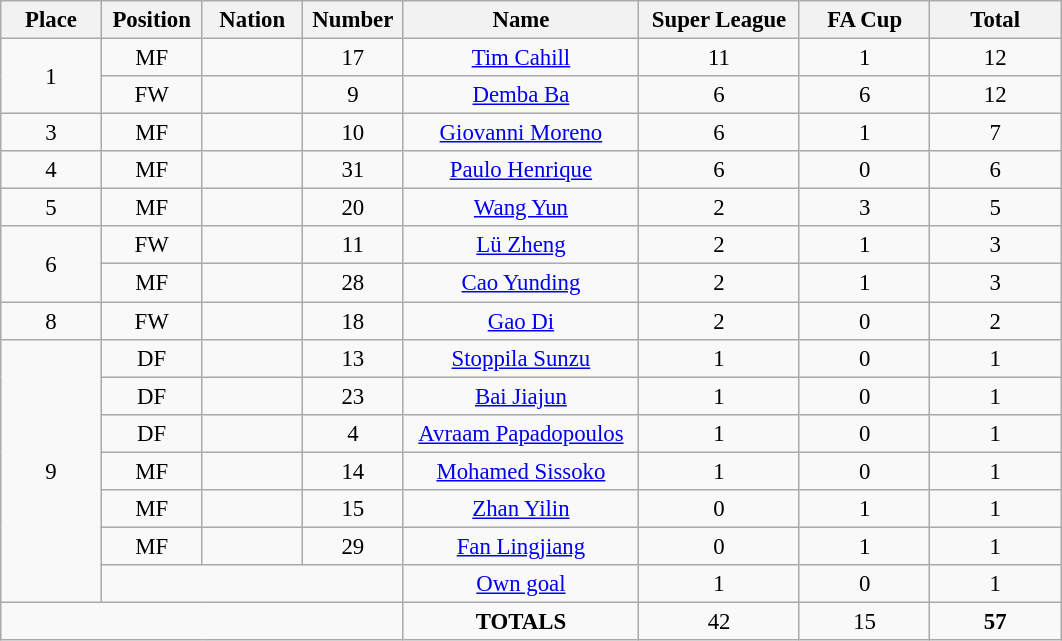<table class="wikitable" style="font-size: 95%; text-align: center;">
<tr>
<th width=60>Place</th>
<th width=60>Position</th>
<th width=60>Nation</th>
<th width=60>Number</th>
<th width=150>Name</th>
<th width=100>Super League</th>
<th width=80>FA Cup</th>
<th width=80><strong>Total</strong></th>
</tr>
<tr>
<td rowspan=2>1</td>
<td>MF</td>
<td></td>
<td>17</td>
<td><a href='#'>Tim Cahill</a></td>
<td>11</td>
<td>1</td>
<td>12</td>
</tr>
<tr>
<td>FW</td>
<td></td>
<td>9</td>
<td><a href='#'>Demba Ba</a></td>
<td>6</td>
<td>6</td>
<td>12</td>
</tr>
<tr>
<td>3</td>
<td>MF</td>
<td></td>
<td>10</td>
<td><a href='#'>Giovanni Moreno</a></td>
<td>6</td>
<td>1</td>
<td>7</td>
</tr>
<tr>
<td>4</td>
<td>MF</td>
<td></td>
<td>31</td>
<td><a href='#'>Paulo Henrique</a></td>
<td>6</td>
<td>0</td>
<td>6</td>
</tr>
<tr>
<td>5</td>
<td>MF</td>
<td></td>
<td>20</td>
<td><a href='#'>Wang Yun</a></td>
<td>2</td>
<td>3</td>
<td>5</td>
</tr>
<tr>
<td rowspan=2>6</td>
<td>FW</td>
<td></td>
<td>11</td>
<td><a href='#'>Lü Zheng</a></td>
<td>2</td>
<td>1</td>
<td>3</td>
</tr>
<tr>
<td>MF</td>
<td></td>
<td>28</td>
<td><a href='#'>Cao Yunding</a></td>
<td>2</td>
<td>1</td>
<td>3</td>
</tr>
<tr>
<td>8</td>
<td>FW</td>
<td></td>
<td>18</td>
<td><a href='#'>Gao Di</a></td>
<td>2</td>
<td>0</td>
<td>2</td>
</tr>
<tr>
<td rowspan=7>9</td>
<td>DF</td>
<td></td>
<td>13</td>
<td><a href='#'>Stoppila Sunzu</a></td>
<td>1</td>
<td>0</td>
<td>1</td>
</tr>
<tr>
<td>DF</td>
<td></td>
<td>23</td>
<td><a href='#'>Bai Jiajun</a></td>
<td>1</td>
<td>0</td>
<td>1</td>
</tr>
<tr>
<td>DF</td>
<td></td>
<td>4</td>
<td><a href='#'>Avraam Papadopoulos</a></td>
<td>1</td>
<td>0</td>
<td>1</td>
</tr>
<tr>
<td>MF</td>
<td></td>
<td>14</td>
<td><a href='#'>Mohamed Sissoko</a></td>
<td>1</td>
<td>0</td>
<td>1</td>
</tr>
<tr>
<td>MF</td>
<td></td>
<td>15</td>
<td><a href='#'>Zhan Yilin</a></td>
<td>0</td>
<td>1</td>
<td>1</td>
</tr>
<tr>
<td>MF</td>
<td></td>
<td>29</td>
<td><a href='#'>Fan Lingjiang</a></td>
<td>0</td>
<td>1</td>
<td>1</td>
</tr>
<tr>
<td colspan=3></td>
<td><a href='#'>Own goal</a></td>
<td>1</td>
<td>0</td>
<td>1</td>
</tr>
<tr>
<td colspan=4></td>
<td><strong>TOTALS</strong></td>
<td>42</td>
<td>15</td>
<td><strong>57</strong></td>
</tr>
</table>
